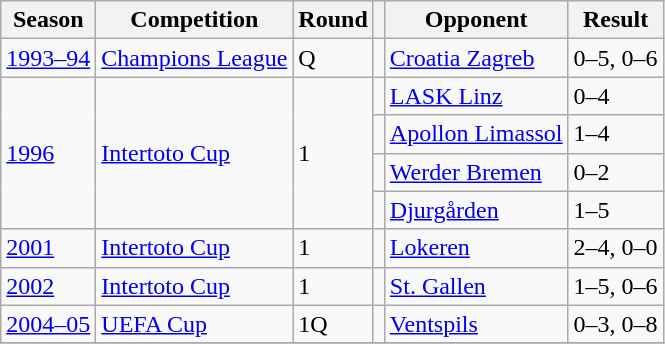<table class="wikitable">
<tr>
<th>Season</th>
<th>Competition</th>
<th>Round</th>
<th></th>
<th>Opponent</th>
<th>Result</th>
</tr>
<tr>
<td><a href='#'>1993–94</a></td>
<td><a href='#'>Champions League</a></td>
<td>Q</td>
<td></td>
<td><a href='#'>Croatia Zagreb</a></td>
<td>0–5, 0–6</td>
</tr>
<tr>
<td rowspan="4"><a href='#'>1996</a></td>
<td rowspan="4"><a href='#'>Intertoto Cup</a></td>
<td rowspan="4">1</td>
<td></td>
<td><a href='#'>LASK Linz</a></td>
<td>0–4</td>
</tr>
<tr>
<td></td>
<td><a href='#'>Apollon Limassol</a></td>
<td>1–4</td>
</tr>
<tr>
<td></td>
<td><a href='#'>Werder Bremen</a></td>
<td>0–2</td>
</tr>
<tr>
<td></td>
<td><a href='#'>Djurgården</a></td>
<td>1–5</td>
</tr>
<tr>
<td><a href='#'>2001</a></td>
<td><a href='#'>Intertoto Cup</a></td>
<td>1</td>
<td></td>
<td><a href='#'>Lokeren</a></td>
<td>2–4, 0–0</td>
</tr>
<tr>
<td><a href='#'>2002</a></td>
<td><a href='#'>Intertoto Cup</a></td>
<td>1</td>
<td></td>
<td><a href='#'>St. Gallen</a></td>
<td>1–5, 0–6</td>
</tr>
<tr>
<td><a href='#'>2004–05</a></td>
<td><a href='#'>UEFA Cup</a></td>
<td>1Q</td>
<td></td>
<td><a href='#'>Ventspils</a></td>
<td>0–3, 0–8</td>
</tr>
<tr>
</tr>
</table>
